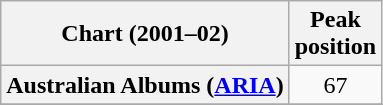<table class="wikitable sortable plainrowheaders" style="text-align:center">
<tr>
<th scope="col">Chart (2001–02)</th>
<th scope="col">Peak<br> position</th>
</tr>
<tr>
<th scope="row">Australian Albums (<a href='#'>ARIA</a>)</th>
<td>67</td>
</tr>
<tr>
</tr>
<tr>
</tr>
<tr>
</tr>
<tr>
</tr>
<tr>
</tr>
<tr>
</tr>
<tr>
</tr>
<tr>
</tr>
<tr>
</tr>
<tr>
</tr>
<tr>
</tr>
<tr>
</tr>
<tr>
</tr>
<tr>
</tr>
<tr>
</tr>
</table>
